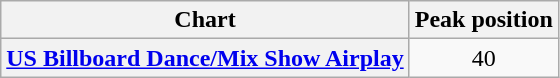<table class="wikitable plainrowheaders" style="text-align:center;">
<tr>
<th>Chart</th>
<th>Peak position</th>
</tr>
<tr>
<th scope="row"><a href='#'>US Billboard Dance/Mix Show Airplay</a></th>
<td>40</td>
</tr>
</table>
